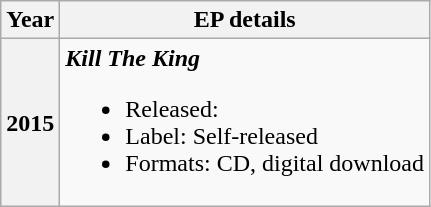<table class="wikitable plainrowheaders" style="text-align:center;">
<tr>
<th>Year</th>
<th>EP details</th>
</tr>
<tr>
<th scope="row">2015</th>
<td align=left><strong><em>Kill The King</em></strong><br><ul><li>Released: </li><li>Label: Self-released</li><li>Formats: CD, digital download</li></ul></td>
</tr>
</table>
